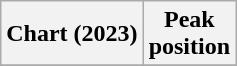<table class="wikitable plainrowheaders" style="text-align:center">
<tr>
<th scope="col">Chart (2023)</th>
<th scope="col">Peak<br>position</th>
</tr>
<tr>
</tr>
</table>
